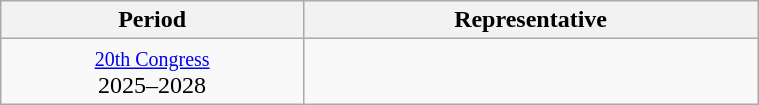<table class="wikitable" style="text-align:center; width:40%;">
<tr>
<th width="40%">Period</th>
<th>Representative</th>
</tr>
<tr>
<td><small><a href='#'>20th Congress</a></small><br>2025–2028</td>
<td></td>
</tr>
</table>
